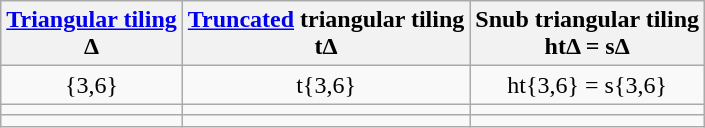<table class=wikitable>
<tr align=center>
<th><a href='#'>Triangular tiling</a><br>Δ</th>
<th><a href='#'>Truncated</a> triangular tiling<br>tΔ</th>
<th>Snub triangular tiling<br>htΔ = sΔ</th>
</tr>
<tr align=center>
<td>{3,6}</td>
<td>t{3,6}</td>
<td>ht{3,6} = s{3,6}</td>
</tr>
<tr align=center>
<td></td>
<td></td>
<td></td>
</tr>
<tr align=center>
<td></td>
<td></td>
<td></td>
</tr>
</table>
